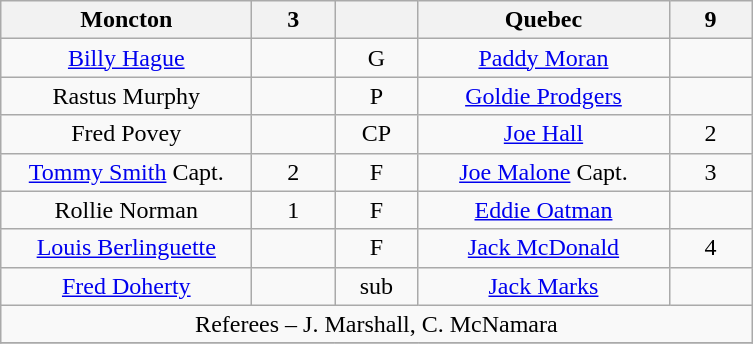<table class="wikitable" style="text-align:center;">
<tr>
<th style="width:10em">Moncton</th>
<th style="width:3em">3</th>
<th style="width:3em"></th>
<th style="width:10em">Quebec</th>
<th style="width:3em">9</th>
</tr>
<tr>
<td><a href='#'>Billy Hague</a></td>
<td></td>
<td>G</td>
<td><a href='#'>Paddy Moran</a></td>
<td></td>
</tr>
<tr>
<td>Rastus Murphy</td>
<td></td>
<td>P</td>
<td><a href='#'>Goldie Prodgers</a></td>
<td></td>
</tr>
<tr>
<td>Fred Povey</td>
<td></td>
<td>CP</td>
<td><a href='#'>Joe Hall</a></td>
<td>2</td>
</tr>
<tr>
<td><a href='#'>Tommy Smith</a>  Capt.</td>
<td>2</td>
<td>F</td>
<td><a href='#'>Joe Malone</a> Capt.</td>
<td>3</td>
</tr>
<tr>
<td>Rollie Norman</td>
<td>1</td>
<td>F</td>
<td><a href='#'>Eddie Oatman</a></td>
<td></td>
</tr>
<tr>
<td><a href='#'>Louis Berlinguette</a></td>
<td></td>
<td>F</td>
<td><a href='#'>Jack McDonald</a></td>
<td>4</td>
</tr>
<tr>
<td><a href='#'>Fred Doherty</a></td>
<td></td>
<td>sub</td>
<td><a href='#'>Jack Marks</a></td>
<td></td>
</tr>
<tr>
<td colspan=5>Referees – J. Marshall, C. McNamara</td>
</tr>
<tr>
</tr>
</table>
